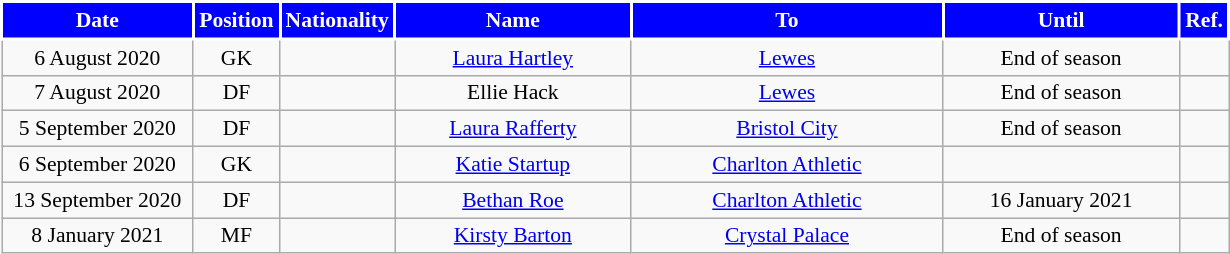<table class="wikitable" style="text-align:center; font-size:90%; ">
<tr>
<th style="background:#0000FF;color:white;border:2px solid #ffffff; width:120px;">Date</th>
<th style="background:#0000FF;color:white;border:2px solid #ffffff; width:50px;">Position</th>
<th style="background:#0000FF;color:white;border:2px solid #ffffff; width:50px;">Nationality</th>
<th style="background:#0000FF;color:white;border:2px solid #ffffff; width:150px;">Name</th>
<th style="background:#0000FF;color:white;border:2px solid #ffffff; width:200px;">To</th>
<th style="background:#0000FF;color:white;border:2px solid #ffffff; width:150px;">Until</th>
<th style="background:#0000FF;color:white;border:2px solid #ffffff; width:25px;">Ref.</th>
</tr>
<tr>
<td>6 August 2020</td>
<td>GK</td>
<td></td>
<td><a href='#'>Laura Hartley</a></td>
<td> <a href='#'>Lewes</a></td>
<td>End of season</td>
<td></td>
</tr>
<tr>
<td>7 August 2020</td>
<td>DF</td>
<td></td>
<td>Ellie Hack</td>
<td> <a href='#'>Lewes</a></td>
<td>End of season</td>
<td></td>
</tr>
<tr>
<td>5 September 2020</td>
<td>DF</td>
<td></td>
<td><a href='#'>Laura Rafferty</a></td>
<td> <a href='#'>Bristol City</a></td>
<td>End of season</td>
<td></td>
</tr>
<tr>
<td>6 September 2020</td>
<td>GK</td>
<td></td>
<td><a href='#'>Katie Startup</a></td>
<td> <a href='#'>Charlton Athletic</a></td>
<td></td>
<td></td>
</tr>
<tr>
<td>13 September 2020</td>
<td>DF</td>
<td></td>
<td><a href='#'>Bethan Roe</a></td>
<td> <a href='#'>Charlton Athletic</a></td>
<td>16 January 2021</td>
<td></td>
</tr>
<tr>
<td>8 January 2021</td>
<td>MF</td>
<td></td>
<td><a href='#'>Kirsty Barton</a></td>
<td> <a href='#'>Crystal Palace</a></td>
<td>End of season</td>
<td></td>
</tr>
</table>
